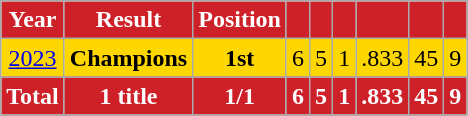<table class="wikitable" style="text-align:center">
<tr>
<th style="color:white; background:#CE2028;">Year</th>
<th style="color:white; background:#CE2028;">Result</th>
<th style="color:white; background:#CE2028;">Position</th>
<th style="color:white; background:#CE2028;"></th>
<th style="color:white; background:#CE2028;"></th>
<th style="color:white; background:#CE2028;"></th>
<th style="color:white; background:#CE2028;"></th>
<th style="color:white; background:#CE2028;"></th>
<th style="color:white; background:#CE2028;"></th>
</tr>
<tr style="background:gold;">
<td> <a href='#'>2023</a></td>
<td><strong>Champions</strong></td>
<td><strong>1st</strong></td>
<td>6</td>
<td>5</td>
<td>1</td>
<td>.833</td>
<td>45</td>
<td>9</td>
</tr>
<tr>
<th style="color:white; background:#CE2028;">Total</th>
<th style="color:white; background:#CE2028;">1 title</th>
<th style="color:white; background:#CE2028;">1/1</th>
<th style="color:white; background:#CE2028;">6</th>
<th style="color:white; background:#CE2028;">5</th>
<th style="color:white; background:#CE2028;">1</th>
<th style="color:white; background:#CE2028;">.833</th>
<th style="color:white; background:#CE2028;">45</th>
<th style="color:white; background:#CE2028;">9</th>
</tr>
</table>
